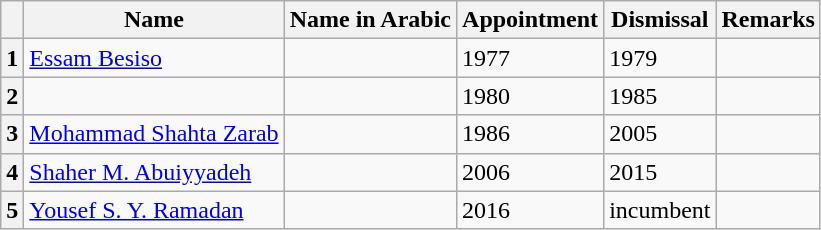<table class="wikitable sortable">
<tr>
<th></th>
<th>Name</th>
<th>Name in Arabic</th>
<th>Appointment</th>
<th>Dismissal</th>
<th>Remarks</th>
</tr>
<tr>
<th>1</th>
<td><a href='#'>Essam Besiso</a></td>
<td></td>
<td>1977</td>
<td>1979</td>
<td></td>
</tr>
<tr>
<th>2</th>
<td></td>
<td></td>
<td>1980</td>
<td>1985</td>
<td></td>
</tr>
<tr>
<th>3</th>
<td><a href='#'>Mohammad Shahta Zarab</a></td>
<td></td>
<td>1986</td>
<td>2005</td>
<td></td>
</tr>
<tr>
<th>4</th>
<td><a href='#'>Shaher M. Abuiyyadeh</a></td>
<td></td>
<td>2006</td>
<td>2015</td>
<td></td>
</tr>
<tr>
<th>5</th>
<td><a href='#'>Yousef S. Y. Ramadan</a></td>
<td></td>
<td>2016</td>
<td>incumbent</td>
<td></td>
</tr>
</table>
